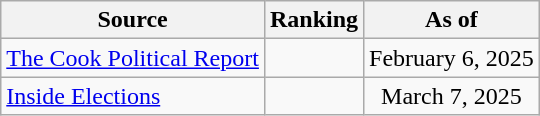<table class="wikitable" style="text-align:center">
<tr>
<th>Source</th>
<th>Ranking</th>
<th>As of</th>
</tr>
<tr>
<td align=left><a href='#'>The Cook Political Report</a></td>
<td></td>
<td>February 6, 2025</td>
</tr>
<tr>
<td align=left><a href='#'>Inside Elections</a></td>
<td></td>
<td>March 7, 2025</td>
</tr>
</table>
